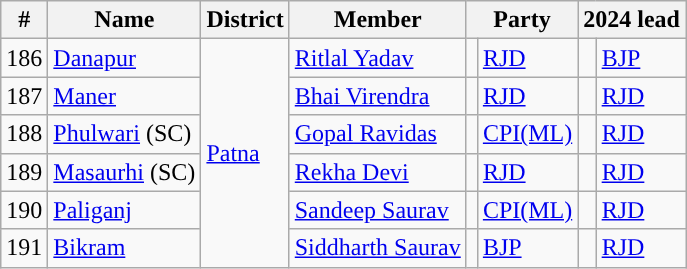<table class="wikitable">
<tr>
<th>#</th>
<th>Name</th>
<th>District</th>
<th>Member</th>
<th colspan="2">Party</th>
<th colspan="2">2024 lead</th>
</tr>
<tr>
<td>186</td>
<td><a href='#'>Danapur</a></td>
<td rowspan="6"><a href='#'>Patna</a></td>
<td><a href='#'>Ritlal Yadav</a></td>
<td style="background-color: "></td>
<td><a href='#'>RJD</a></td>
<td style="background-color: "></td>
<td><a href='#'>BJP</a></td>
</tr>
<tr>
<td>187</td>
<td><a href='#'>Maner</a></td>
<td><a href='#'>Bhai Virendra</a></td>
<td style="background-color: "></td>
<td><a href='#'>RJD</a></td>
<td style="background-color: "></td>
<td><a href='#'>RJD</a></td>
</tr>
<tr>
<td>188</td>
<td><a href='#'>Phulwari</a> (SC)</td>
<td><a href='#'>Gopal Ravidas</a></td>
<td style=background-color:></td>
<td><a href='#'>CPI(ML)</a></td>
<td style="background-color: "></td>
<td><a href='#'>RJD</a></td>
</tr>
<tr>
<td>189</td>
<td><a href='#'>Masaurhi</a> (SC)</td>
<td><a href='#'>Rekha Devi</a></td>
<td style="background-color: "></td>
<td><a href='#'>RJD</a></td>
<td style="background-color: "></td>
<td><a href='#'>RJD</a></td>
</tr>
<tr>
<td>190</td>
<td><a href='#'>Paliganj</a></td>
<td><a href='#'>Sandeep Saurav</a></td>
<td style=background-color:></td>
<td><a href='#'>CPI(ML)</a></td>
<td style="background-color: "></td>
<td><a href='#'>RJD</a></td>
</tr>
<tr>
<td>191</td>
<td><a href='#'>Bikram</a></td>
<td><a href='#'>Siddharth Saurav</a></td>
<td style="background-color: "></td>
<td><a href='#'>BJP</a></td>
<td style="background-color: "></td>
<td><a href='#'>RJD</a></td>
</tr>
</table>
